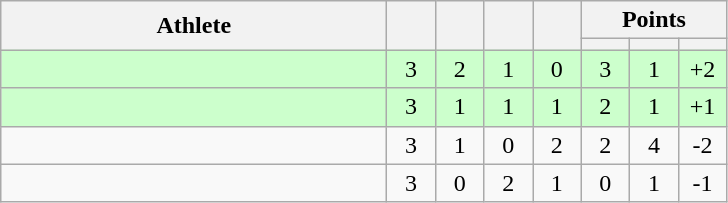<table class="wikitable" style="text-align: center; font-size:100% ">
<tr>
<th rowspan=2 width=250>Athlete</th>
<th rowspan=2 width=25></th>
<th rowspan=2 width=25></th>
<th rowspan=2 width=25></th>
<th rowspan=2 width=25></th>
<th colspan=3>Points</th>
</tr>
<tr>
<th width=25></th>
<th width=25></th>
<th width=25></th>
</tr>
<tr bgcolor="ccffcc">
<td align=left></td>
<td>3</td>
<td>2</td>
<td>1</td>
<td>0</td>
<td>3</td>
<td>1</td>
<td>+2</td>
</tr>
<tr bgcolor="ccffcc">
<td align=left></td>
<td>3</td>
<td>1</td>
<td>1</td>
<td>1</td>
<td>2</td>
<td>1</td>
<td>+1</td>
</tr>
<tr>
<td align=left></td>
<td>3</td>
<td>1</td>
<td>0</td>
<td>2</td>
<td>2</td>
<td>4</td>
<td>-2</td>
</tr>
<tr>
<td align=left></td>
<td>3</td>
<td>0</td>
<td>2</td>
<td>1</td>
<td>0</td>
<td>1</td>
<td>-1</td>
</tr>
</table>
